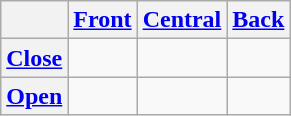<table class=wikitable style=text-align:center>
<tr>
<th></th>
<th><a href='#'>Front</a></th>
<th><a href='#'>Central</a></th>
<th><a href='#'>Back</a></th>
</tr>
<tr>
<th><a href='#'>Close</a></th>
<td> </td>
<td></td>
<td> </td>
</tr>
<tr>
<th><a href='#'>Open</a></th>
<td></td>
<td> </td>
<td> </td>
</tr>
</table>
